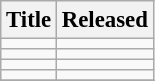<table class="wikitable" style="font-size:95%">
<tr>
<th>Title</th>
<th>Released</th>
</tr>
<tr>
<td></td>
<td></td>
</tr>
<tr>
<td></td>
<td></td>
</tr>
<tr>
<td></td>
<td></td>
</tr>
<tr>
<td></td>
<td></td>
</tr>
<tr>
</tr>
</table>
